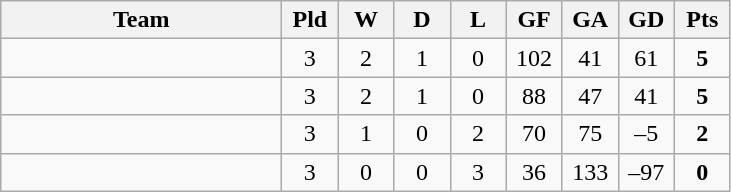<table class="wikitable" style="text-align: center;">
<tr>
<th width="180">Team</th>
<th width="30">Pld</th>
<th width="30">W</th>
<th width="30">D</th>
<th width="30">L</th>
<th width="30">GF</th>
<th width="30">GA</th>
<th width="30">GD</th>
<th width="30">Pts</th>
</tr>
<tr>
<td align="left"></td>
<td>3</td>
<td>2</td>
<td>1</td>
<td>0</td>
<td>102</td>
<td>41</td>
<td>61</td>
<td><strong>5</strong></td>
</tr>
<tr>
<td align="left"></td>
<td>3</td>
<td>2</td>
<td>1</td>
<td>0</td>
<td>88</td>
<td>47</td>
<td>41</td>
<td><strong>5</strong></td>
</tr>
<tr>
<td align="left"></td>
<td>3</td>
<td>1</td>
<td>0</td>
<td>2</td>
<td>70</td>
<td>75</td>
<td>–5</td>
<td><strong>2</strong></td>
</tr>
<tr>
<td align="left"></td>
<td>3</td>
<td>0</td>
<td>0</td>
<td>3</td>
<td>36</td>
<td>133</td>
<td>–97</td>
<td><strong>0</strong></td>
</tr>
</table>
